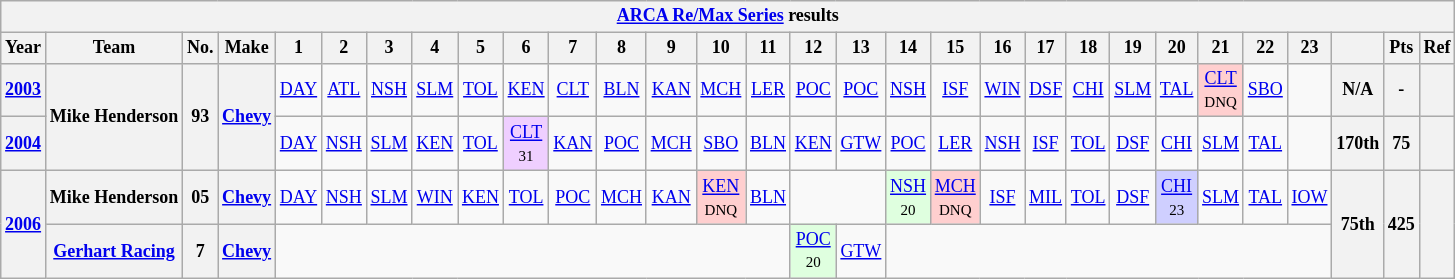<table class="wikitable" style="text-align:center; font-size:75%">
<tr>
<th colspan=45><a href='#'>ARCA Re/Max Series</a> results</th>
</tr>
<tr>
<th>Year</th>
<th>Team</th>
<th>No.</th>
<th>Make</th>
<th>1</th>
<th>2</th>
<th>3</th>
<th>4</th>
<th>5</th>
<th>6</th>
<th>7</th>
<th>8</th>
<th>9</th>
<th>10</th>
<th>11</th>
<th>12</th>
<th>13</th>
<th>14</th>
<th>15</th>
<th>16</th>
<th>17</th>
<th>18</th>
<th>19</th>
<th>20</th>
<th>21</th>
<th>22</th>
<th>23</th>
<th></th>
<th>Pts</th>
<th>Ref</th>
</tr>
<tr>
<th><a href='#'>2003</a></th>
<th rowspan=2>Mike Henderson</th>
<th rowspan=2>93</th>
<th rowspan=2><a href='#'>Chevy</a></th>
<td><a href='#'>DAY</a></td>
<td><a href='#'>ATL</a></td>
<td><a href='#'>NSH</a></td>
<td><a href='#'>SLM</a></td>
<td><a href='#'>TOL</a></td>
<td><a href='#'>KEN</a></td>
<td><a href='#'>CLT</a></td>
<td><a href='#'>BLN</a></td>
<td><a href='#'>KAN</a></td>
<td><a href='#'>MCH</a></td>
<td><a href='#'>LER</a></td>
<td><a href='#'>POC</a></td>
<td><a href='#'>POC</a></td>
<td><a href='#'>NSH</a></td>
<td><a href='#'>ISF</a></td>
<td><a href='#'>WIN</a></td>
<td><a href='#'>DSF</a></td>
<td><a href='#'>CHI</a></td>
<td><a href='#'>SLM</a></td>
<td><a href='#'>TAL</a></td>
<td style="background:#FFCFCF;"><a href='#'>CLT</a><br><small>DNQ</small></td>
<td><a href='#'>SBO</a></td>
<td></td>
<th>N/A</th>
<th>-</th>
<th></th>
</tr>
<tr>
<th><a href='#'>2004</a></th>
<td><a href='#'>DAY</a></td>
<td><a href='#'>NSH</a></td>
<td><a href='#'>SLM</a></td>
<td><a href='#'>KEN</a></td>
<td><a href='#'>TOL</a></td>
<td style="background:#EFCFFF;"><a href='#'>CLT</a><br><small>31</small></td>
<td><a href='#'>KAN</a></td>
<td><a href='#'>POC</a></td>
<td><a href='#'>MCH</a></td>
<td><a href='#'>SBO</a></td>
<td><a href='#'>BLN</a></td>
<td><a href='#'>KEN</a></td>
<td><a href='#'>GTW</a></td>
<td><a href='#'>POC</a></td>
<td><a href='#'>LER</a></td>
<td><a href='#'>NSH</a></td>
<td><a href='#'>ISF</a></td>
<td><a href='#'>TOL</a></td>
<td><a href='#'>DSF</a></td>
<td><a href='#'>CHI</a></td>
<td><a href='#'>SLM</a></td>
<td><a href='#'>TAL</a></td>
<td></td>
<th>170th</th>
<th>75</th>
<th></th>
</tr>
<tr>
<th rowspan=2><a href='#'>2006</a></th>
<th>Mike Henderson</th>
<th>05</th>
<th><a href='#'>Chevy</a></th>
<td><a href='#'>DAY</a></td>
<td><a href='#'>NSH</a></td>
<td><a href='#'>SLM</a></td>
<td><a href='#'>WIN</a></td>
<td><a href='#'>KEN</a></td>
<td><a href='#'>TOL</a></td>
<td><a href='#'>POC</a></td>
<td><a href='#'>MCH</a></td>
<td><a href='#'>KAN</a></td>
<td style="background:#FFCFCF;"><a href='#'>KEN</a><br><small>DNQ</small></td>
<td><a href='#'>BLN</a></td>
<td colspan=2></td>
<td style="background:#DFFFDF;"><a href='#'>NSH</a><br><small>20</small></td>
<td style="background:#FFCFCF;"><a href='#'>MCH</a><br><small>DNQ</small></td>
<td><a href='#'>ISF</a></td>
<td><a href='#'>MIL</a></td>
<td><a href='#'>TOL</a></td>
<td><a href='#'>DSF</a></td>
<td style="background:#CFCFFF;"><a href='#'>CHI</a><br><small>23</small></td>
<td><a href='#'>SLM</a></td>
<td><a href='#'>TAL</a></td>
<td><a href='#'>IOW</a></td>
<th rowspan=2>75th</th>
<th rowspan=2>425</th>
<th rowspan=2></th>
</tr>
<tr>
<th><a href='#'>Gerhart Racing</a></th>
<th>7</th>
<th><a href='#'>Chevy</a></th>
<td colspan=11></td>
<td style="background:#DFFFDF;"><a href='#'>POC</a><br><small>20</small></td>
<td><a href='#'>GTW</a></td>
<td colspan=10></td>
</tr>
</table>
